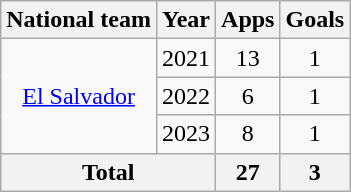<table class="wikitable" style="text-align:center">
<tr>
<th>National team</th>
<th>Year</th>
<th>Apps</th>
<th>Goals</th>
</tr>
<tr>
<td rowspan="3"><a href='#'>El Salvador</a></td>
<td>2021</td>
<td>13</td>
<td>1</td>
</tr>
<tr>
<td>2022</td>
<td>6</td>
<td>1</td>
</tr>
<tr>
<td>2023</td>
<td>8</td>
<td>1</td>
</tr>
<tr>
<th colspan="2">Total</th>
<th>27</th>
<th>3</th>
</tr>
</table>
